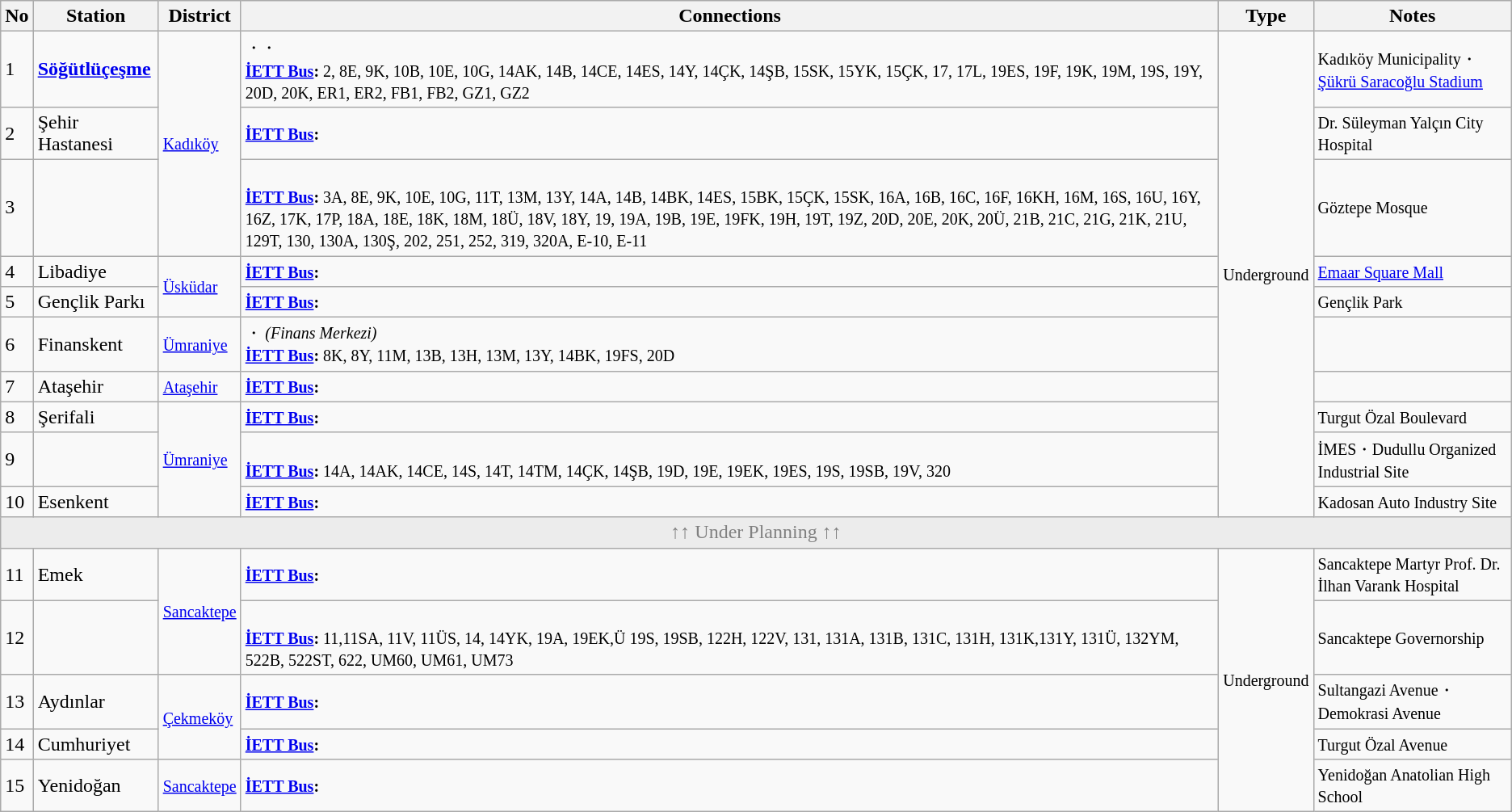<table class="wikitable">
<tr>
<th>No</th>
<th>Station</th>
<th>District</th>
<th>Connections</th>
<th>Type</th>
<th>Notes</th>
</tr>
<tr>
<td>1</td>
<td><strong><a href='#'>Söğütlüçeşme</a></strong></td>
<td rowspan=3><small><a href='#'>Kadıköy</a></small></td>
<td><small>・・</small><br><small><strong><a href='#'>İETT Bus</a>:</strong> 2, 8E, 9K, 10B, 10E, 10G, 14AK, 14B, 14CE, 14ES, 14Y, 14ÇK, 14ŞB, 15SK, 15YK, 15ÇK, 17, 17L, 19ES, 19F, 19K, 19M, 19S, 19Y, 20D, 20K, ER1, ER2, FB1, FB2, GZ1, GZ2</small></td>
<td rowspan=10><small>Underground</small></td>
<td><small>Kadıköy Municipality・<a href='#'>Şükrü Saracoğlu Stadium</a></small></td>
</tr>
<tr>
<td>2</td>
<td>Şehir Hastanesi</td>
<td><small><strong><a href='#'>İETT Bus</a>:</strong> </small></td>
<td><small>Dr. Süleyman Yalçın City Hospital</small></td>
</tr>
<tr>
<td>3</td>
<td></td>
<td><small></small><br><small><strong><a href='#'>İETT Bus</a>:</strong> 3A, 8E, 9K, 10E, 10G, 11T, 13M, 13Y, 14A, 14B, 14BK, 14ES, 15BK, 15ÇK, 15SK, 16A, 16B, 16C, 16F, 16KH, 16M, 16S, 16U, 16Y, 16Z, 17K, 17P, 18A, 18E, 18K, 18M, 18Ü, 18V, 18Y, 19, 19A, 19B, 19E, 19FK, 19H, 19T, 19Z, 20D, 20E, 20K, 20Ü, 21B, 21C, 21G, 21K, 21U, 129T, 130, 130A, 130Ş, 202, 251, 252, 319, 320A, E-10, E-11</small></td>
<td><small>Göztepe Mosque</small></td>
</tr>
<tr>
<td>4</td>
<td>Libadiye</td>
<td rowspan=2><small><a href='#'>Üsküdar</a></small></td>
<td><small><strong><a href='#'>İETT Bus</a>:</strong> </small></td>
<td><small><a href='#'>Emaar Square Mall</a></small></td>
</tr>
<tr>
<td>5</td>
<td>Gençlik Parkı</td>
<td><small><strong><a href='#'>İETT Bus</a>:</strong> </small></td>
<td><small>Gençlik Park</small></td>
</tr>
<tr>
<td>6</td>
<td>Finanskent</td>
<td><small><a href='#'>Ümraniye</a></small></td>
<td><small>・ <em>(Finans Merkezi)</em></small><br><small><strong><a href='#'>İETT Bus</a>:</strong> 8K, 8Y, 11M, 13B, 13H, 13M, 13Y, 14BK, 19FS, 20D</small></td>
<td></td>
</tr>
<tr>
<td>7</td>
<td>Ataşehir</td>
<td><small><a href='#'>Ataşehir</a></small></td>
<td><small><strong><a href='#'>İETT Bus</a>:</strong> </small></td>
<td></td>
</tr>
<tr>
<td>8</td>
<td>Şerifali</td>
<td rowspan=3><small><a href='#'>Ümraniye</a></small></td>
<td><small><strong><a href='#'>İETT Bus</a>:</strong> </small></td>
<td><small>Turgut Özal Boulevard</small></td>
</tr>
<tr>
<td>9</td>
<td></td>
<td><small></small><br><small><strong><a href='#'>İETT Bus</a>:</strong> 14A, 14AK, 14CE, 14S, 14T, 14TM, 14ÇK, 14ŞB, 19D, 19E, 19EK, 19ES, 19S, 19SB, 19V, 320</small></td>
<td><small>İMES・Dudullu Organized Industrial Site</small></td>
</tr>
<tr>
<td>10</td>
<td>Esenkent</td>
<td><small><strong><a href='#'>İETT Bus</a>:</strong> </small></td>
<td><small>Kadosan Auto Industry Site</small></td>
</tr>
<tr>
<td colspan="6" style="background: #ececec; color: grey; vertical-align: middle; text-align:center">↑↑ Under Planning ↑↑</td>
</tr>
<tr>
<td>11</td>
<td>Emek</td>
<td rowspan=2><small><a href='#'>Sancaktepe</a></small></td>
<td><small><strong><a href='#'>İETT Bus</a>:</strong> </small></td>
<td rowspan=5><small>Underground</small></td>
<td><small>Sancaktepe Martyr Prof. Dr. İlhan Varank Hospital</small></td>
</tr>
<tr>
<td>12</td>
<td></td>
<td><small></small><br><small><strong><a href='#'>İETT Bus</a>:</strong> 11,11SA, 11V, 11ÜS, 14, 14YK, 19A, 19EK,Ü 19S, 19SB, 122H, 122V, 131, 131A, 131B, 131C, 131H, 131K,131Y, 131Ü, 132YM, 522B, 522ST, 622, UM60, UM61, UM73</small></td>
<td><small>Sancaktepe Governorship</small></td>
</tr>
<tr>
<td>13</td>
<td>Aydınlar</td>
<td rowspan="2"><small><a href='#'>Çekmeköy</a></small></td>
<td><small><strong><a href='#'>İETT Bus</a>:</strong> </small></td>
<td><small>Sultangazi Avenue・Demokrasi Avenue</small></td>
</tr>
<tr>
<td>14</td>
<td>Cumhuriyet</td>
<td><small><strong><a href='#'>İETT Bus</a>:</strong> </small></td>
<td><small>Turgut Özal Avenue</small></td>
</tr>
<tr>
<td>15</td>
<td>Yenidoğan</td>
<td><small><a href='#'>Sancaktepe</a></small></td>
<td><small><strong><a href='#'>İETT Bus</a>:</strong> </small></td>
<td><small>Yenidoğan Anatolian High School</small></td>
</tr>
</table>
